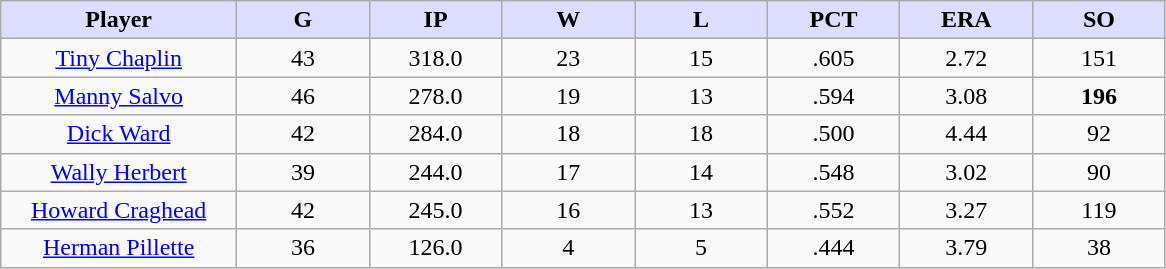<table class="wikitable sortable">
<tr>
<th style="background:#ddf; width:16%;">Player</th>
<th style="background:#ddf; width:9%;">G</th>
<th style="background:#ddf; width:9%;">IP</th>
<th style="background:#ddf; width:9%;">W</th>
<th style="background:#ddf; width:9%;">L</th>
<th style="background:#ddf; width:9%;">PCT</th>
<th style="background:#ddf; width:9%;">ERA</th>
<th style="background:#ddf; width:9%;">SO</th>
</tr>
<tr style="text-align:center;">
<td><a href='#'>Tiny Chaplin</a></td>
<td>43</td>
<td>318.0</td>
<td>23</td>
<td>15</td>
<td>.605</td>
<td>2.72</td>
<td>151</td>
</tr>
<tr style="text-align:center;">
<td><a href='#'>Manny Salvo</a></td>
<td>46</td>
<td>278.0</td>
<td>19</td>
<td>13</td>
<td>.594</td>
<td>3.08</td>
<td><strong>196</strong></td>
</tr>
<tr style="text-align:center;">
<td><a href='#'>Dick Ward</a></td>
<td>42</td>
<td>284.0</td>
<td>18</td>
<td>18</td>
<td>.500</td>
<td>4.44</td>
<td>92</td>
</tr>
<tr style="text-align:center;">
<td><a href='#'>Wally Herbert</a></td>
<td>39</td>
<td>244.0</td>
<td>17</td>
<td>14</td>
<td>.548</td>
<td>3.02</td>
<td>90</td>
</tr>
<tr style="text-align:center;">
<td><a href='#'>Howard Craghead</a></td>
<td>42</td>
<td>245.0</td>
<td>16</td>
<td>13</td>
<td>.552</td>
<td>3.27</td>
<td>119</td>
</tr>
<tr style="text-align:center;">
<td><a href='#'>Herman Pillette</a></td>
<td>36</td>
<td>126.0</td>
<td>4</td>
<td>5</td>
<td>.444</td>
<td>3.79</td>
<td>38</td>
</tr>
</table>
